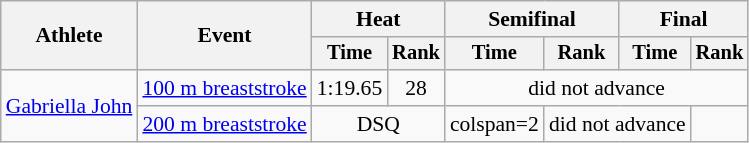<table class=wikitable style="font-size:90%">
<tr>
<th rowspan=2>Athlete</th>
<th rowspan=2>Event</th>
<th colspan="2">Heat</th>
<th colspan="2">Semifinal</th>
<th colspan="2">Final</th>
</tr>
<tr style="font-size:95%">
<th>Time</th>
<th>Rank</th>
<th>Time</th>
<th>Rank</th>
<th>Time</th>
<th>Rank</th>
</tr>
<tr align=center>
<td align=left rowspan=2><a href='#'>Gabriella John</a></td>
<td align=left><a href='#'>100 m breaststroke</a></td>
<td>1:19.65</td>
<td>28</td>
<td colspan=4>did not advance</td>
</tr>
<tr align=center>
<td align=left><a href='#'>200 m breaststroke</a></td>
<td colspan=2>DSQ</td>
<td>colspan=2 </td>
<td colspan=2>did not advance</td>
</tr>
</table>
